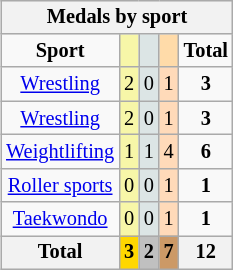<table class=wikitable style="font-size:85%; float:right;text-align:center">
<tr bgcolor=EFEFEF>
<th colspan=7><strong>Medals by sport</strong></th>
</tr>
<tr>
<td><strong>Sport</strong></td>
<td bgcolor=F7F6A8></td>
<td bgcolor=DCE5E5></td>
<td bgcolor=FFDBA9></td>
<td><strong>Total</strong></td>
</tr>
<tr>
<td><a href='#'>Wrestling</a></td>
<td bgcolor=F7F6A8>2</td>
<td bgcolor=DCE5E5>0</td>
<td bgcolor=FFDAB9>1</td>
<td><strong>3</strong></td>
</tr>
<tr>
<td><a href='#'>Wrestling</a></td>
<td bgcolor=F7F6A8>2</td>
<td bgcolor=DCE5E5>0</td>
<td bgcolor=FFDAB9>1</td>
<td><strong>3</strong></td>
</tr>
<tr>
<td><a href='#'>Weightlifting</a></td>
<td bgcolor=F7F6A8>1</td>
<td bgcolor=DCE5E5>1</td>
<td bgcolor=FFDAB9>4</td>
<td><strong>6</strong></td>
</tr>
<tr>
<td><a href='#'>Roller sports</a></td>
<td bgcolor=F7F6A8>0</td>
<td bgcolor=DCE5E5>0</td>
<td bgcolor=FFDAB9>1</td>
<td><strong>1</strong></td>
</tr>
<tr>
<td><a href='#'>Taekwondo</a></td>
<td bgcolor=F7F6A8>0</td>
<td bgcolor=DCE5E5>0</td>
<td bgcolor=FFDAB9>1</td>
<td><strong>1</strong></td>
</tr>
<tr>
<th><strong>Total</strong></th>
<th style=background:gold><strong>3</strong></th>
<th style=background:silver><strong>2</strong></th>
<th style=background:#C96><strong>7</strong></th>
<th><strong>12</strong></th>
</tr>
</table>
